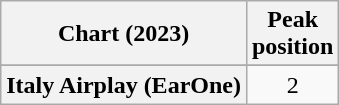<table class="wikitable sortable plainrowheaders" style="text-align:center;">
<tr>
<th scope="col">Chart (2023)</th>
<th scope="col">Peak<br>position</th>
</tr>
<tr>
</tr>
<tr>
<th scope="row">Italy Airplay (EarOne)</th>
<td>2</td>
</tr>
</table>
